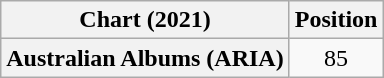<table class="wikitable plainrowheaders" style="text-align:center">
<tr>
<th scope="col">Chart (2021)</th>
<th scope="col">Position</th>
</tr>
<tr>
<th scope="row">Australian Albums (ARIA)</th>
<td>85</td>
</tr>
</table>
